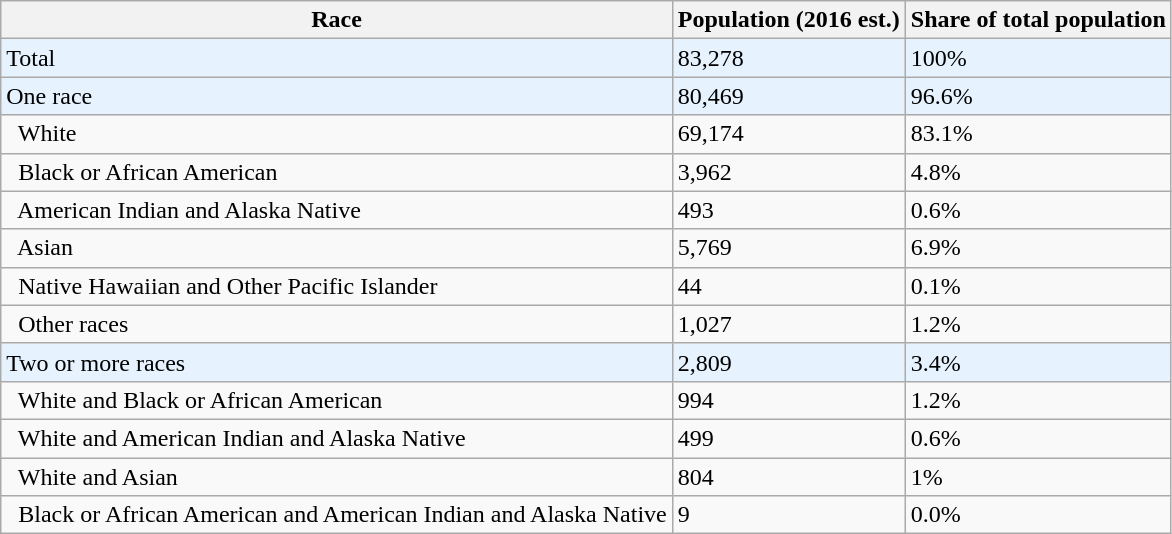<table class=wikitable>
<tr>
<th>Race</th>
<th>Population (2016 est.)</th>
<th>Share of total population</th>
</tr>
<tr style="background:#e6f3ff">
<td>Total</td>
<td>83,278</td>
<td>100%</td>
</tr>
<tr style="background:#e6f3ff">
<td>One race</td>
<td>80,469</td>
<td>96.6%</td>
</tr>
<tr>
<td>  White</td>
<td>69,174</td>
<td>83.1%</td>
</tr>
<tr>
<td>  Black or African American</td>
<td>3,962</td>
<td>4.8%</td>
</tr>
<tr>
<td>  American Indian and Alaska Native</td>
<td>493</td>
<td>0.6%</td>
</tr>
<tr>
<td>  Asian</td>
<td>5,769</td>
<td>6.9%</td>
</tr>
<tr>
<td>  Native Hawaiian and Other Pacific Islander</td>
<td>44</td>
<td>0.1%</td>
</tr>
<tr>
<td>  Other races</td>
<td>1,027</td>
<td>1.2%</td>
</tr>
<tr style="background:#e6f3ff">
<td>Two or more races</td>
<td>2,809</td>
<td>3.4%</td>
</tr>
<tr>
<td>  White and Black or African American</td>
<td>994</td>
<td>1.2%</td>
</tr>
<tr>
<td>  White and American Indian and Alaska Native</td>
<td>499</td>
<td>0.6%</td>
</tr>
<tr>
<td>  White and Asian</td>
<td>804</td>
<td>1%</td>
</tr>
<tr>
<td>  Black or African American and American Indian and Alaska Native</td>
<td>9</td>
<td>0.0%</td>
</tr>
</table>
